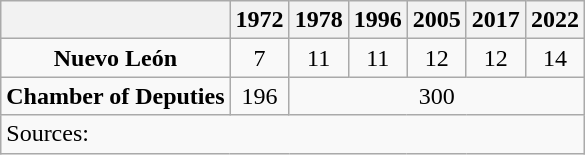<table class="wikitable" style="text-align: center">
<tr>
<th></th>
<th>1972</th>
<th>1978</th>
<th>1996</th>
<th>2005</th>
<th>2017</th>
<th>2022</th>
</tr>
<tr>
<td><strong>Nuevo León</strong></td>
<td>7</td>
<td>11</td>
<td>11</td>
<td>12</td>
<td>12</td>
<td>14</td>
</tr>
<tr>
<td><strong>Chamber of Deputies</strong></td>
<td>196</td>
<td colspan=5>300</td>
</tr>
<tr>
<td colspan=7 style="text-align: left">Sources: </td>
</tr>
</table>
